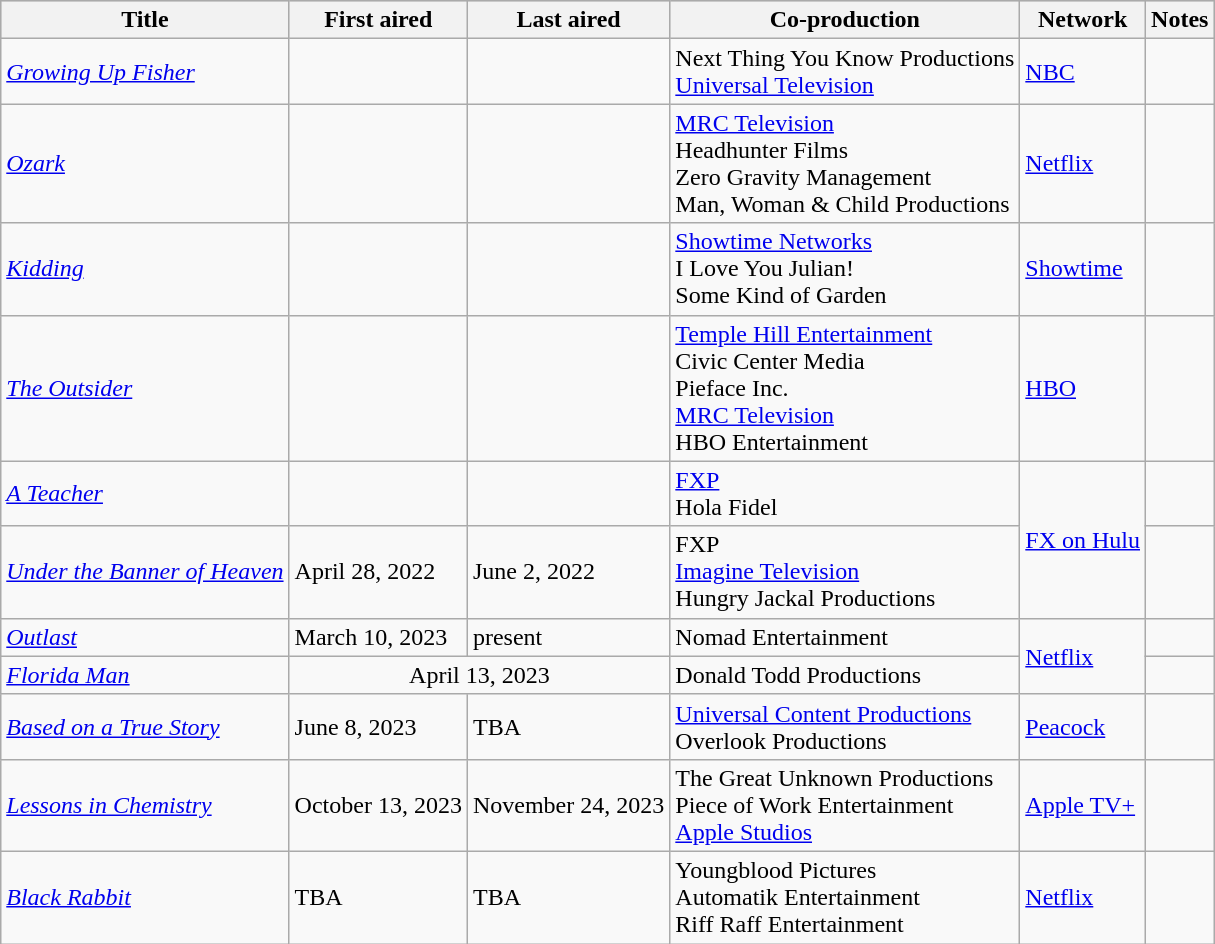<table class="wikitable">
<tr style="background:#ccc; text-align:center;">
<th>Title</th>
<th>First aired</th>
<th>Last aired</th>
<th>Co-production</th>
<th>Network</th>
<th>Notes</th>
</tr>
<tr>
<td><em><a href='#'>Growing Up Fisher</a></em></td>
<td></td>
<td></td>
<td>Next Thing You Know Productions<br><a href='#'>Universal Television</a></td>
<td><a href='#'>NBC</a></td>
<td></td>
</tr>
<tr>
<td><em><a href='#'>Ozark</a></em></td>
<td></td>
<td></td>
<td><a href='#'>MRC Television</a><br>Headhunter Films<br>Zero Gravity Management<br>Man, Woman & Child Productions</td>
<td><a href='#'>Netflix</a></td>
<td></td>
</tr>
<tr>
<td><em><a href='#'>Kidding</a></em></td>
<td></td>
<td></td>
<td><a href='#'>Showtime Networks</a><br>I Love You Julian!<br>Some Kind of Garden</td>
<td><a href='#'>Showtime</a></td>
<td></td>
</tr>
<tr>
<td><em><a href='#'>The Outsider</a></em></td>
<td></td>
<td></td>
<td><a href='#'>Temple Hill Entertainment</a><br>Civic Center Media<br>Pieface Inc.<br><a href='#'>MRC Television</a><br>HBO Entertainment</td>
<td><a href='#'>HBO</a></td>
<td></td>
</tr>
<tr>
<td><em><a href='#'>A Teacher</a></em></td>
<td></td>
<td></td>
<td><a href='#'>FXP</a><br>Hola Fidel</td>
<td rowspan=2><a href='#'>FX on Hulu</a></td>
<td></td>
</tr>
<tr>
<td><em><a href='#'>Under the Banner of Heaven</a></em></td>
<td>April 28, 2022</td>
<td>June 2, 2022</td>
<td>FXP<br><a href='#'>Imagine Television</a><br>Hungry Jackal Productions</td>
<td></td>
</tr>
<tr>
<td><em><a href='#'>Outlast</a></em></td>
<td>March 10, 2023</td>
<td>present</td>
<td>Nomad Entertainment</td>
<td rowspan="2"><a href='#'>Netflix</a></td>
<td></td>
</tr>
<tr>
<td><em><a href='#'>Florida Man</a></em></td>
<td style="text-align:center;" colspan="2">April 13, 2023</td>
<td>Donald Todd Productions</td>
<td></td>
</tr>
<tr>
<td><em><a href='#'>Based on a True Story</a></em></td>
<td>June 8, 2023</td>
<td>TBA</td>
<td><a href='#'>Universal Content Productions</a><br>Overlook Productions</td>
<td><a href='#'>Peacock</a></td>
<td></td>
</tr>
<tr>
<td><em><a href='#'>Lessons in Chemistry</a></em></td>
<td>October 13, 2023</td>
<td>November 24, 2023</td>
<td>The Great Unknown Productions<br>Piece of Work Entertainment<br><a href='#'>Apple Studios</a></td>
<td><a href='#'>Apple TV+</a></td>
<td></td>
</tr>
<tr>
<td><em><a href='#'>Black Rabbit</a></em></td>
<td>TBA</td>
<td>TBA</td>
<td>Youngblood Pictures<br>Automatik Entertainment<br>Riff Raff Entertainment</td>
<td><a href='#'>Netflix</a></td>
<td style="text-align:center;"></td>
</tr>
</table>
